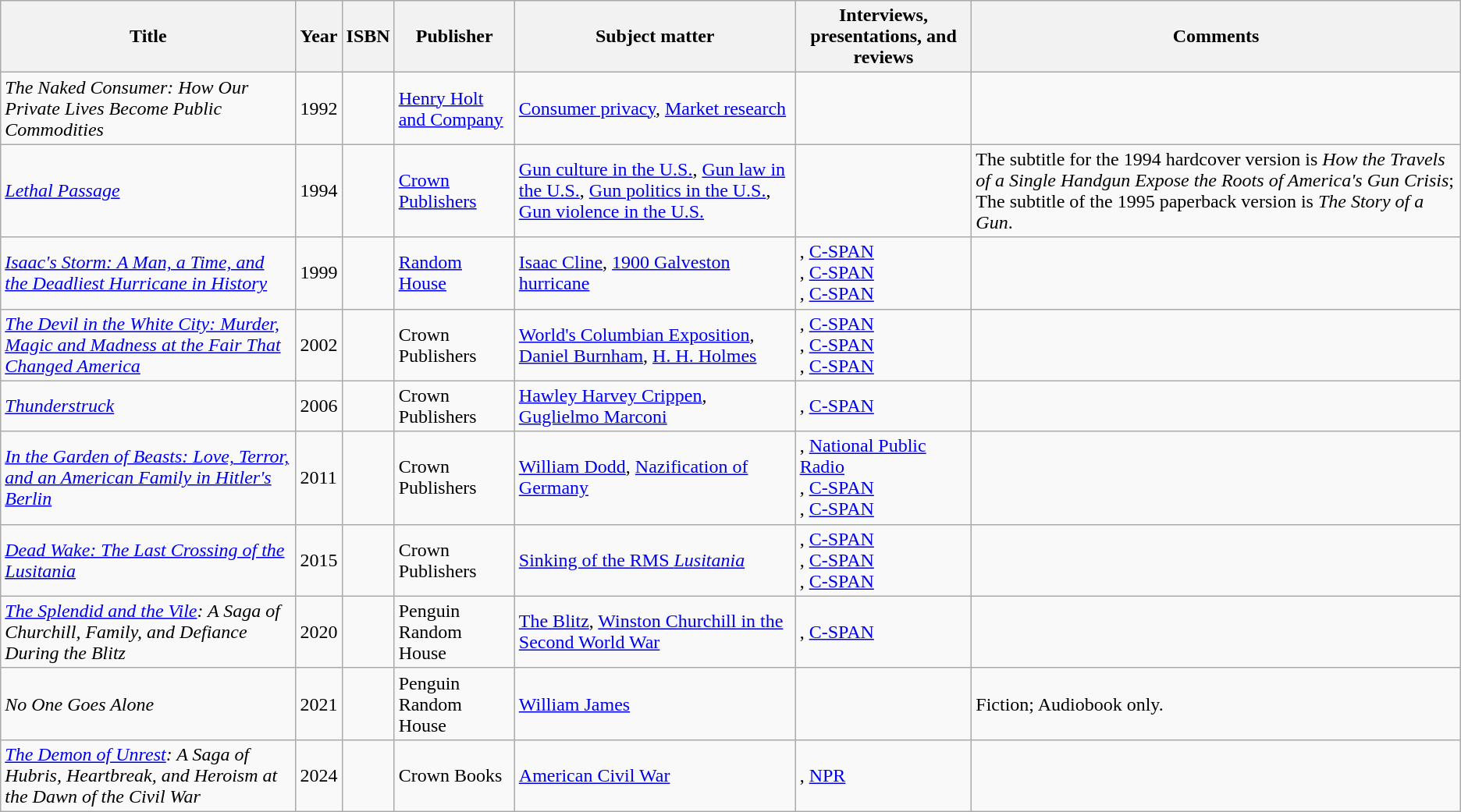<table class="wikitable">
<tr>
<th>Title</th>
<th>Year</th>
<th>ISBN</th>
<th>Publisher</th>
<th>Subject matter</th>
<th>Interviews, presentations, and reviews</th>
<th>Comments</th>
</tr>
<tr>
<td><em>The Naked Consumer: How Our Private Lives Become Public Commodities</em></td>
<td>1992</td>
<td></td>
<td><a href='#'>Henry Holt and Company</a></td>
<td><a href='#'>Consumer privacy</a>, <a href='#'>Market research</a></td>
<td></td>
<td></td>
</tr>
<tr>
<td><em><a href='#'>Lethal Passage</a></em></td>
<td>1994</td>
<td></td>
<td><a href='#'>Crown Publishers</a></td>
<td><a href='#'>Gun culture in the U.S.</a>, <a href='#'>Gun law in the U.S.</a>, <a href='#'>Gun politics in the U.S.</a>, <a href='#'>Gun violence in the U.S.</a></td>
<td></td>
<td>The subtitle for the 1994 hardcover version is <em>How the Travels of a Single Handgun Expose the Roots of America's Gun Crisis</em>; The subtitle of the 1995 paperback version is <em>The Story of a Gun</em>.</td>
</tr>
<tr>
<td><em><a href='#'>Isaac's Storm: A Man, a Time, and the Deadliest Hurricane in History</a></em></td>
<td>1999</td>
<td></td>
<td><a href='#'>Random House</a></td>
<td><a href='#'>Isaac Cline</a>, <a href='#'>1900 Galveston hurricane</a></td>
<td>, <a href='#'>C-SPAN</a><br>, <a href='#'>C-SPAN</a><br>, <a href='#'>C-SPAN</a></td>
<td></td>
</tr>
<tr>
<td><em><a href='#'>The Devil in the White City: Murder, Magic and Madness at the Fair That Changed America</a></em></td>
<td>2002</td>
<td></td>
<td>Crown Publishers</td>
<td><a href='#'>World's Columbian Exposition</a>, <a href='#'>Daniel Burnham</a>, <a href='#'>H. H. Holmes</a></td>
<td>, <a href='#'>C-SPAN</a><br>, <a href='#'>C-SPAN</a><br>, <a href='#'>C-SPAN</a></td>
<td></td>
</tr>
<tr>
<td><em><a href='#'>Thunderstruck</a></em></td>
<td>2006</td>
<td></td>
<td>Crown Publishers</td>
<td><a href='#'>Hawley Harvey Crippen</a>, <a href='#'>Guglielmo Marconi</a></td>
<td>, <a href='#'>C-SPAN</a></td>
<td></td>
</tr>
<tr>
<td><em><a href='#'>In the Garden of Beasts: Love, Terror, and an American Family in Hitler's Berlin</a></em></td>
<td>2011</td>
<td></td>
<td>Crown Publishers</td>
<td><a href='#'>William Dodd</a>, <a href='#'>Nazification of Germany</a></td>
<td>, <a href='#'>National Public Radio</a><br>, <a href='#'>C-SPAN</a><br>, <a href='#'>C-SPAN</a></td>
<td></td>
</tr>
<tr>
<td><em><a href='#'>Dead Wake: The Last Crossing of the Lusitania</a></em></td>
<td>2015</td>
<td></td>
<td>Crown Publishers</td>
<td><a href='#'>Sinking of the RMS <em>Lusitania</em></a></td>
<td>, <a href='#'>C-SPAN</a><br>, <a href='#'>C-SPAN</a><br>, <a href='#'>C-SPAN</a></td>
<td></td>
</tr>
<tr>
<td><em><a href='#'>The Splendid and the Vile</a>:  A Saga of Churchill, Family, and Defiance During the Blitz</em></td>
<td>2020</td>
<td></td>
<td>Penguin Random House</td>
<td><a href='#'>The Blitz</a>, <a href='#'>Winston Churchill in the Second World War</a></td>
<td>, <a href='#'>C-SPAN</a></td>
<td></td>
</tr>
<tr>
<td><em>No One Goes Alone</em></td>
<td>2021</td>
<td></td>
<td>Penguin Random House</td>
<td><a href='#'>William James</a></td>
<td></td>
<td>Fiction; Audiobook only.</td>
</tr>
<tr>
<td><em><a href='#'>The Demon of Unrest</a>: A Saga of Hubris, Heartbreak, and Heroism at the Dawn of the Civil War</em></td>
<td>2024</td>
<td></td>
<td>Crown Books</td>
<td><a href='#'>American Civil War</a></td>
<td>, <a href='#'>NPR</a><br></td>
<td></td>
</tr>
</table>
